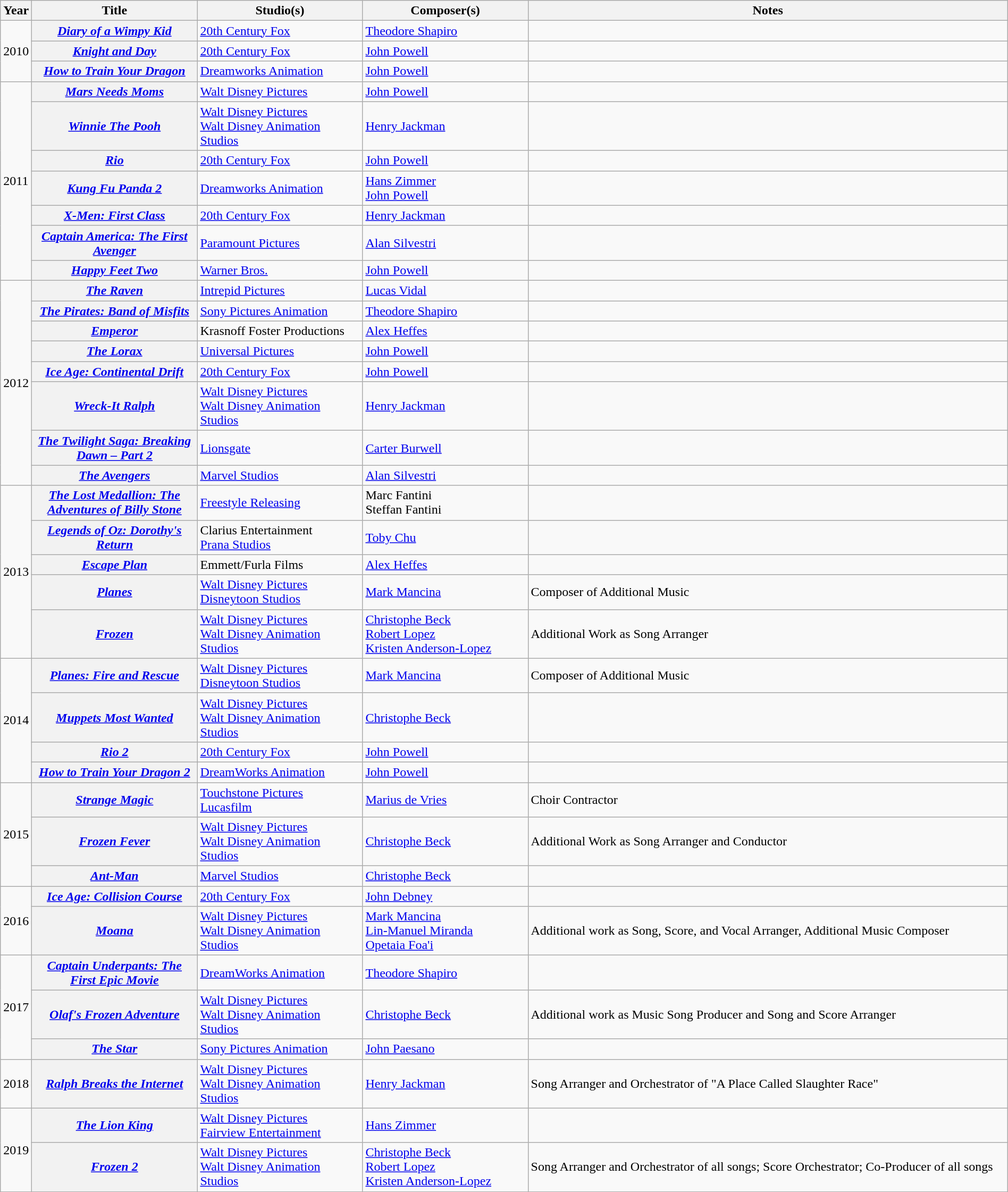<table class="wikitable" width=100%>
<tr>
<th width=30>Year</th>
<th width=200>Title</th>
<th width=200>Studio(s)</th>
<th width=200>Composer(s)</th>
<th>Notes</th>
</tr>
<tr>
<td rowspan="3">2010</td>
<th><em><a href='#'>Diary of a Wimpy Kid</a></em></th>
<td><a href='#'>20th Century Fox</a></td>
<td><a href='#'>Theodore Shapiro</a></td>
<td></td>
</tr>
<tr>
<th><em><a href='#'>Knight and Day</a></em></th>
<td><a href='#'>20th Century Fox</a></td>
<td><a href='#'>John Powell</a></td>
<td></td>
</tr>
<tr>
<th><em><a href='#'>How to Train Your Dragon</a></em></th>
<td><a href='#'>Dreamworks Animation</a></td>
<td><a href='#'>John Powell</a></td>
<td></td>
</tr>
<tr>
<td rowspan="7">2011</td>
<th><em><a href='#'>Mars Needs Moms</a></em></th>
<td><a href='#'>Walt Disney Pictures</a></td>
<td><a href='#'>John Powell</a></td>
<td></td>
</tr>
<tr>
<th><em><a href='#'>Winnie The Pooh</a></em></th>
<td><a href='#'>Walt Disney Pictures</a><br><a href='#'>Walt Disney Animation Studios</a></td>
<td><a href='#'>Henry Jackman</a></td>
<td></td>
</tr>
<tr>
<th><em><a href='#'>Rio</a></em></th>
<td><a href='#'>20th Century Fox</a></td>
<td><a href='#'>John Powell</a></td>
<td></td>
</tr>
<tr>
<th><em><a href='#'>Kung Fu Panda 2</a></em></th>
<td><a href='#'>Dreamworks Animation</a></td>
<td><a href='#'>Hans Zimmer</a><br><a href='#'>John Powell</a></td>
<td></td>
</tr>
<tr>
<th><em><a href='#'>X-Men: First Class</a></em></th>
<td><a href='#'>20th Century Fox</a></td>
<td><a href='#'>Henry Jackman</a></td>
<td></td>
</tr>
<tr>
<th><em><a href='#'>Captain America: The First Avenger</a></em></th>
<td><a href='#'>Paramount Pictures</a></td>
<td><a href='#'>Alan Silvestri</a></td>
<td></td>
</tr>
<tr>
<th><em><a href='#'>Happy Feet Two</a></em></th>
<td><a href='#'>Warner Bros.</a></td>
<td><a href='#'>John Powell</a></td>
<td></td>
</tr>
<tr>
<td rowspan="8">2012</td>
<th><em><a href='#'>The Raven</a></em></th>
<td><a href='#'>Intrepid Pictures</a></td>
<td><a href='#'>Lucas Vidal</a></td>
<td></td>
</tr>
<tr>
<th><em><a href='#'>The Pirates: Band of Misfits</a></em></th>
<td><a href='#'>Sony Pictures Animation</a></td>
<td><a href='#'>Theodore Shapiro</a></td>
<td></td>
</tr>
<tr>
<th><em><a href='#'>Emperor</a></em></th>
<td>Krasnoff Foster Productions</td>
<td><a href='#'>Alex Heffes</a></td>
<td></td>
</tr>
<tr>
<th><em><a href='#'>The Lorax</a></em></th>
<td><a href='#'>Universal Pictures</a></td>
<td><a href='#'>John Powell</a></td>
<td></td>
</tr>
<tr>
<th><em><a href='#'>Ice Age: Continental Drift</a></em></th>
<td><a href='#'>20th Century Fox</a></td>
<td><a href='#'>John Powell</a></td>
<td></td>
</tr>
<tr>
<th><em><a href='#'>Wreck-It Ralph</a></em></th>
<td><a href='#'>Walt Disney Pictures</a><br><a href='#'>Walt Disney Animation Studios</a></td>
<td><a href='#'>Henry Jackman</a></td>
<td></td>
</tr>
<tr>
<th><em><a href='#'>The Twilight Saga: Breaking Dawn – Part 2</a></em></th>
<td><a href='#'>Lionsgate</a></td>
<td><a href='#'>Carter Burwell</a></td>
<td></td>
</tr>
<tr>
<th><em><a href='#'>The Avengers</a></em></th>
<td><a href='#'>Marvel Studios</a></td>
<td><a href='#'>Alan Silvestri</a></td>
<td></td>
</tr>
<tr>
<td rowspan="5">2013</td>
<th><em><a href='#'>The Lost Medallion: The Adventures of Billy Stone</a></em></th>
<td><a href='#'>Freestyle Releasing</a></td>
<td>Marc Fantini<br>Steffan Fantini</td>
<td></td>
</tr>
<tr>
<th><em><a href='#'>Legends of Oz: Dorothy's Return</a></em></th>
<td>Clarius Entertainment<br><a href='#'>Prana Studios</a></td>
<td><a href='#'>Toby Chu</a></td>
<td></td>
</tr>
<tr>
<th><em><a href='#'>Escape Plan</a></em></th>
<td>Emmett/Furla Films</td>
<td><a href='#'>Alex Heffes</a></td>
<td></td>
</tr>
<tr>
<th><em><a href='#'>Planes</a></em></th>
<td><a href='#'>Walt Disney Pictures</a><br><a href='#'>Disneytoon Studios</a></td>
<td><a href='#'>Mark Mancina</a></td>
<td>Composer of Additional Music</td>
</tr>
<tr>
<th><em><a href='#'>Frozen</a></em></th>
<td><a href='#'>Walt Disney Pictures</a><br><a href='#'>Walt Disney Animation Studios</a></td>
<td><a href='#'>Christophe Beck</a><br><a href='#'>Robert Lopez</a><br><a href='#'>Kristen Anderson-Lopez</a></td>
<td>Additional Work as Song Arranger</td>
</tr>
<tr>
<td rowspan="4">2014</td>
<th><em><a href='#'>Planes: Fire and Rescue</a></em></th>
<td><a href='#'>Walt Disney Pictures</a><br><a href='#'>Disneytoon Studios</a></td>
<td><a href='#'>Mark Mancina</a></td>
<td>Composer of Additional Music</td>
</tr>
<tr>
<th><em><a href='#'>Muppets Most Wanted</a></em></th>
<td><a href='#'>Walt Disney Pictures</a><br><a href='#'>Walt Disney Animation Studios</a></td>
<td><a href='#'>Christophe Beck</a></td>
<td></td>
</tr>
<tr>
<th><em><a href='#'>Rio 2</a></em></th>
<td><a href='#'>20th Century Fox</a></td>
<td><a href='#'>John Powell</a></td>
<td></td>
</tr>
<tr>
<th><em><a href='#'>How to Train Your Dragon 2</a></em></th>
<td><a href='#'>DreamWorks Animation</a></td>
<td><a href='#'>John Powell</a></td>
<td></td>
</tr>
<tr>
<td rowspan="3">2015</td>
<th><em><a href='#'>Strange Magic</a></em></th>
<td><a href='#'>Touchstone Pictures</a><br><a href='#'>Lucasfilm</a></td>
<td><a href='#'>Marius de Vries</a></td>
<td>Choir Contractor</td>
</tr>
<tr>
<th><em><a href='#'>Frozen Fever</a></em></th>
<td><a href='#'>Walt Disney Pictures</a><br><a href='#'>Walt Disney Animation Studios</a></td>
<td><a href='#'>Christophe Beck</a></td>
<td>Additional Work as Song Arranger and Conductor</td>
</tr>
<tr>
<th><em><a href='#'>Ant-Man</a></em></th>
<td><a href='#'>Marvel Studios</a></td>
<td><a href='#'>Christophe Beck</a></td>
<td></td>
</tr>
<tr>
<td rowspan="2">2016</td>
<th><em><a href='#'>Ice Age: Collision Course</a></em></th>
<td><a href='#'>20th Century Fox</a></td>
<td><a href='#'>John Debney</a></td>
<td></td>
</tr>
<tr>
<th><em><a href='#'>Moana</a></em></th>
<td><a href='#'>Walt Disney Pictures</a><br><a href='#'>Walt Disney Animation Studios</a></td>
<td><a href='#'>Mark Mancina</a><br><a href='#'>Lin-Manuel Miranda</a><br><a href='#'>Opetaia Foa'i</a></td>
<td>Additional work as Song, Score, and Vocal Arranger, Additional Music Composer</td>
</tr>
<tr>
<td rowspan="3">2017</td>
<th><em><a href='#'>Captain Underpants: The First Epic Movie</a></em></th>
<td><a href='#'>DreamWorks Animation</a></td>
<td><a href='#'>Theodore Shapiro</a></td>
<td></td>
</tr>
<tr>
<th><em><a href='#'>Olaf's Frozen Adventure</a></em></th>
<td><a href='#'>Walt Disney Pictures</a><br><a href='#'>Walt Disney Animation Studios</a></td>
<td><a href='#'>Christophe Beck</a></td>
<td>Additional work as Music Song Producer and Song and Score Arranger</td>
</tr>
<tr>
<th><em><a href='#'>The Star</a></em></th>
<td><a href='#'>Sony Pictures Animation</a></td>
<td><a href='#'>John Paesano</a></td>
<td></td>
</tr>
<tr>
<td>2018</td>
<th><em><a href='#'>Ralph Breaks the Internet</a></em></th>
<td><a href='#'>Walt Disney Pictures</a><br><a href='#'>Walt Disney Animation Studios</a></td>
<td><a href='#'>Henry Jackman</a></td>
<td>Song Arranger and Orchestrator of "A Place Called Slaughter Race"</td>
</tr>
<tr>
<td rowspan="2">2019</td>
<th><em><a href='#'>The Lion King</a></em></th>
<td><a href='#'>Walt Disney Pictures</a><br><a href='#'>Fairview Entertainment</a></td>
<td><a href='#'>Hans Zimmer</a></td>
<td></td>
</tr>
<tr>
<th><em><a href='#'>Frozen 2</a></em></th>
<td><a href='#'>Walt Disney Pictures</a><br><a href='#'>Walt Disney Animation Studios</a></td>
<td><a href='#'>Christophe Beck</a><br><a href='#'>Robert Lopez</a><br><a href='#'>Kristen Anderson-Lopez</a></td>
<td>Song Arranger and Orchestrator of all songs; Score Orchestrator; Co-Producer of all songs</td>
</tr>
</table>
